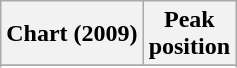<table class="wikitable sortable plainrowheaders" style="text-align:center">
<tr>
<th scope="col">Chart (2009)</th>
<th scope="col">Peak<br>position</th>
</tr>
<tr>
</tr>
<tr>
</tr>
<tr>
</tr>
<tr>
</tr>
</table>
